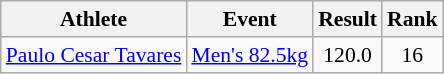<table class=wikitable style="font-size:90%">
<tr>
<th>Athlete</th>
<th>Event</th>
<th>Result</th>
<th>Rank</th>
</tr>
<tr>
<td><a href='#'>Paulo Cesar Tavares</a></td>
<td><a href='#'>Men's 82.5kg</a></td>
<td style="text-align:center;">120.0</td>
<td style="text-align:center;">16</td>
</tr>
</table>
